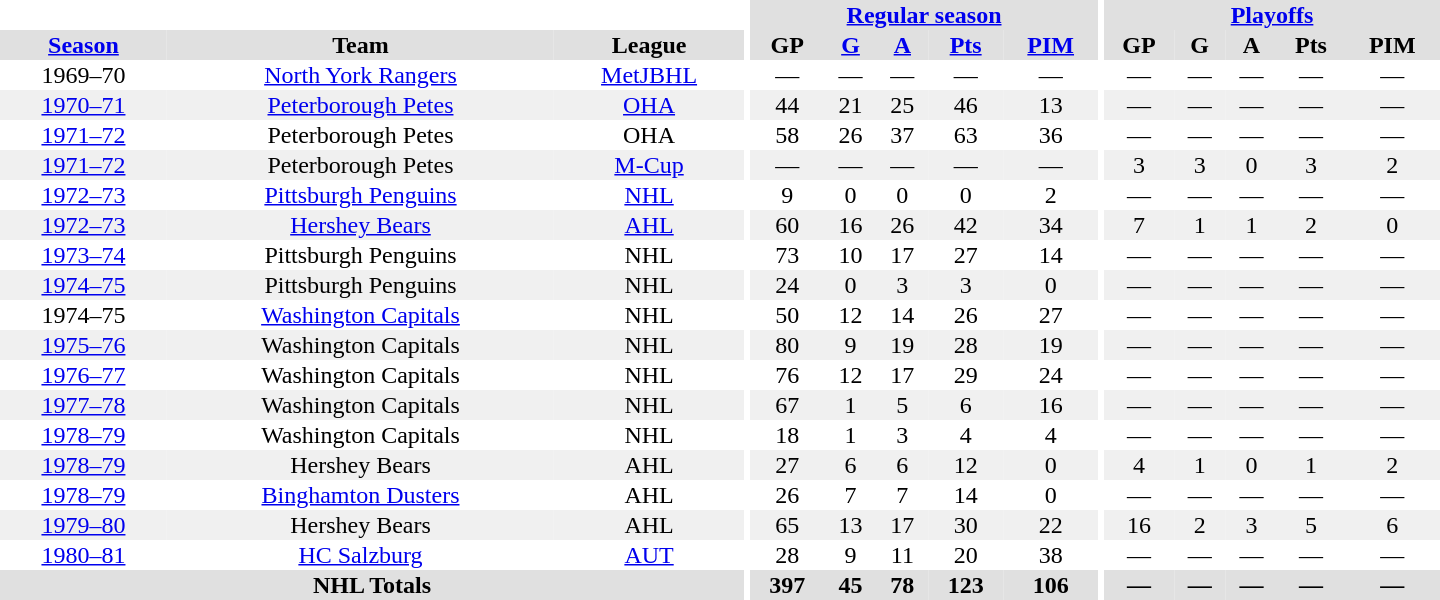<table border="0" cellpadding="1" cellspacing="0" style="text-align:center; width:60em">
<tr bgcolor="#e0e0e0">
<th colspan="3" bgcolor="#ffffff"></th>
<th rowspan="100" bgcolor="#ffffff"></th>
<th colspan="5"><a href='#'>Regular season</a></th>
<th rowspan="100" bgcolor="#ffffff"></th>
<th colspan="5"><a href='#'>Playoffs</a></th>
</tr>
<tr bgcolor="#e0e0e0">
<th><a href='#'>Season</a></th>
<th>Team</th>
<th>League</th>
<th>GP</th>
<th><a href='#'>G</a></th>
<th><a href='#'>A</a></th>
<th><a href='#'>Pts</a></th>
<th><a href='#'>PIM</a></th>
<th>GP</th>
<th>G</th>
<th>A</th>
<th>Pts</th>
<th>PIM</th>
</tr>
<tr>
<td>1969–70</td>
<td><a href='#'>North York Rangers</a></td>
<td><a href='#'>MetJBHL</a></td>
<td>—</td>
<td>—</td>
<td>—</td>
<td>—</td>
<td>—</td>
<td>—</td>
<td>—</td>
<td>—</td>
<td>—</td>
<td>—</td>
</tr>
<tr bgcolor="#f0f0f0">
<td><a href='#'>1970–71</a></td>
<td><a href='#'>Peterborough Petes</a></td>
<td><a href='#'>OHA</a></td>
<td>44</td>
<td>21</td>
<td>25</td>
<td>46</td>
<td>13</td>
<td>—</td>
<td>—</td>
<td>—</td>
<td>—</td>
<td>—</td>
</tr>
<tr>
<td><a href='#'>1971–72</a></td>
<td>Peterborough Petes</td>
<td>OHA</td>
<td>58</td>
<td>26</td>
<td>37</td>
<td>63</td>
<td>36</td>
<td>—</td>
<td>—</td>
<td>—</td>
<td>—</td>
<td>—</td>
</tr>
<tr bgcolor="#f0f0f0">
<td><a href='#'>1971–72</a></td>
<td>Peterborough Petes</td>
<td><a href='#'>M-Cup</a></td>
<td>—</td>
<td>—</td>
<td>—</td>
<td>—</td>
<td>—</td>
<td>3</td>
<td>3</td>
<td>0</td>
<td>3</td>
<td>2</td>
</tr>
<tr>
<td><a href='#'>1972–73</a></td>
<td><a href='#'>Pittsburgh Penguins</a></td>
<td><a href='#'>NHL</a></td>
<td>9</td>
<td>0</td>
<td>0</td>
<td>0</td>
<td>2</td>
<td>—</td>
<td>—</td>
<td>—</td>
<td>—</td>
<td>—</td>
</tr>
<tr bgcolor="#f0f0f0">
<td><a href='#'>1972–73</a></td>
<td><a href='#'>Hershey Bears</a></td>
<td><a href='#'>AHL</a></td>
<td>60</td>
<td>16</td>
<td>26</td>
<td>42</td>
<td>34</td>
<td>7</td>
<td>1</td>
<td>1</td>
<td>2</td>
<td>0</td>
</tr>
<tr>
<td><a href='#'>1973–74</a></td>
<td>Pittsburgh Penguins</td>
<td>NHL</td>
<td>73</td>
<td>10</td>
<td>17</td>
<td>27</td>
<td>14</td>
<td>—</td>
<td>—</td>
<td>—</td>
<td>—</td>
<td>—</td>
</tr>
<tr bgcolor="#f0f0f0">
<td><a href='#'>1974–75</a></td>
<td>Pittsburgh Penguins</td>
<td>NHL</td>
<td>24</td>
<td>0</td>
<td>3</td>
<td>3</td>
<td>0</td>
<td>—</td>
<td>—</td>
<td>—</td>
<td>—</td>
<td>—</td>
</tr>
<tr>
<td>1974–75</td>
<td><a href='#'>Washington Capitals</a></td>
<td>NHL</td>
<td>50</td>
<td>12</td>
<td>14</td>
<td>26</td>
<td>27</td>
<td>—</td>
<td>—</td>
<td>—</td>
<td>—</td>
<td>—</td>
</tr>
<tr bgcolor="#f0f0f0">
<td><a href='#'>1975–76</a></td>
<td>Washington Capitals</td>
<td>NHL</td>
<td>80</td>
<td>9</td>
<td>19</td>
<td>28</td>
<td>19</td>
<td>—</td>
<td>—</td>
<td>—</td>
<td>—</td>
<td>—</td>
</tr>
<tr>
<td><a href='#'>1976–77</a></td>
<td>Washington Capitals</td>
<td>NHL</td>
<td>76</td>
<td>12</td>
<td>17</td>
<td>29</td>
<td>24</td>
<td>—</td>
<td>—</td>
<td>—</td>
<td>—</td>
<td>—</td>
</tr>
<tr bgcolor="#f0f0f0">
<td><a href='#'>1977–78</a></td>
<td>Washington Capitals</td>
<td>NHL</td>
<td>67</td>
<td>1</td>
<td>5</td>
<td>6</td>
<td>16</td>
<td>—</td>
<td>—</td>
<td>—</td>
<td>—</td>
<td>—</td>
</tr>
<tr>
<td><a href='#'>1978–79</a></td>
<td>Washington Capitals</td>
<td>NHL</td>
<td>18</td>
<td>1</td>
<td>3</td>
<td>4</td>
<td>4</td>
<td>—</td>
<td>—</td>
<td>—</td>
<td>—</td>
<td>—</td>
</tr>
<tr bgcolor="#f0f0f0">
<td><a href='#'>1978–79</a></td>
<td>Hershey Bears</td>
<td>AHL</td>
<td>27</td>
<td>6</td>
<td>6</td>
<td>12</td>
<td>0</td>
<td>4</td>
<td>1</td>
<td>0</td>
<td>1</td>
<td>2</td>
</tr>
<tr>
<td><a href='#'>1978–79</a></td>
<td><a href='#'>Binghamton Dusters</a></td>
<td>AHL</td>
<td>26</td>
<td>7</td>
<td>7</td>
<td>14</td>
<td>0</td>
<td>—</td>
<td>—</td>
<td>—</td>
<td>—</td>
<td>—</td>
</tr>
<tr bgcolor="#f0f0f0">
<td><a href='#'>1979–80</a></td>
<td>Hershey Bears</td>
<td>AHL</td>
<td>65</td>
<td>13</td>
<td>17</td>
<td>30</td>
<td>22</td>
<td>16</td>
<td>2</td>
<td>3</td>
<td>5</td>
<td>6</td>
</tr>
<tr>
<td><a href='#'>1980–81</a></td>
<td><a href='#'>HC Salzburg</a></td>
<td><a href='#'>AUT</a></td>
<td>28</td>
<td>9</td>
<td>11</td>
<td>20</td>
<td>38</td>
<td>—</td>
<td>—</td>
<td>—</td>
<td>—</td>
<td>—</td>
</tr>
<tr bgcolor="#e0e0e0">
<th colspan="3">NHL Totals</th>
<th>397</th>
<th>45</th>
<th>78</th>
<th>123</th>
<th>106</th>
<th>—</th>
<th>—</th>
<th>—</th>
<th>—</th>
<th>—</th>
</tr>
</table>
